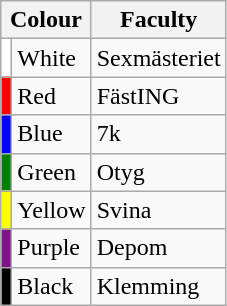<table class=wikitable>
<tr>
<th colspan=2>Colour</th>
<th>Faculty</th>
</tr>
<tr>
<td style="background:white"></td>
<td>White</td>
<td>Sexmästeriet</td>
</tr>
<tr>
<td style="background:#ff0000"></td>
<td>Red</td>
<td>FästING</td>
</tr>
<tr>
<td style="background:#0000FF"></td>
<td>Blue</td>
<td>7k</td>
</tr>
<tr>
<td style="background:#008000"></td>
<td>Green</td>
<td>Otyg</td>
</tr>
<tr>
<td style="background:#FFFF00"></td>
<td>Yellow</td>
<td>Svina</td>
</tr>
<tr>
<td style="background:#7f1189"></td>
<td>Purple</td>
<td>Depom</td>
</tr>
<tr>
<td style="background:#000000"></td>
<td>Black</td>
<td>Klemming</td>
</tr>
</table>
